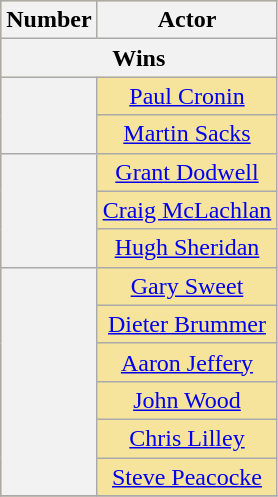<table class="wikitable" rowspan=2 style="text-align: center; background: #f6e39c">
<tr>
<th scope="col" style="width:55px;">Number</th>
<th scope="col" style="text-align:center;">Actor</th>
</tr>
<tr>
<th colspan="2">Wins</th>
</tr>
<tr>
<th scope="row" rowspan="2"></th>
<td><a href='#'>Paul Cronin</a></td>
</tr>
<tr>
<td><a href='#'>Martin Sacks</a></td>
</tr>
<tr>
<th scope="row" rowspan="3"></th>
<td><a href='#'>Grant Dodwell</a></td>
</tr>
<tr>
<td><a href='#'>Craig McLachlan</a></td>
</tr>
<tr>
<td><a href='#'>Hugh Sheridan</a></td>
</tr>
<tr>
<th scope="row" rowspan="6"></th>
<td><a href='#'>Gary Sweet</a></td>
</tr>
<tr>
<td><a href='#'>Dieter Brummer</a></td>
</tr>
<tr>
<td><a href='#'>Aaron Jeffery</a></td>
</tr>
<tr>
<td><a href='#'>John Wood</a></td>
</tr>
<tr>
<td><a href='#'>Chris Lilley</a></td>
</tr>
<tr>
<td><a href='#'>Steve Peacocke</a></td>
</tr>
<tr>
</tr>
</table>
